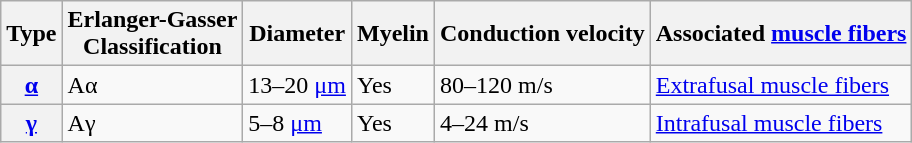<table class="wikitable">
<tr>
<th>Type</th>
<th>Erlanger-Gasser <br> Classification</th>
<th>Diameter</th>
<th>Myelin</th>
<th>Conduction velocity</th>
<th>Associated <a href='#'>muscle fibers</a></th>
</tr>
<tr>
<th><a href='#'>α</a></th>
<td>Aα</td>
<td>13–20 <a href='#'>μm</a></td>
<td>Yes</td>
<td>80–120 m/s</td>
<td><a href='#'>Extrafusal muscle fibers</a></td>
</tr>
<tr>
<th><a href='#'>γ</a></th>
<td>Aγ</td>
<td>5–8 <a href='#'>μm</a></td>
<td>Yes</td>
<td>4–24 m/s </td>
<td><a href='#'>Intrafusal muscle fibers</a></td>
</tr>
</table>
